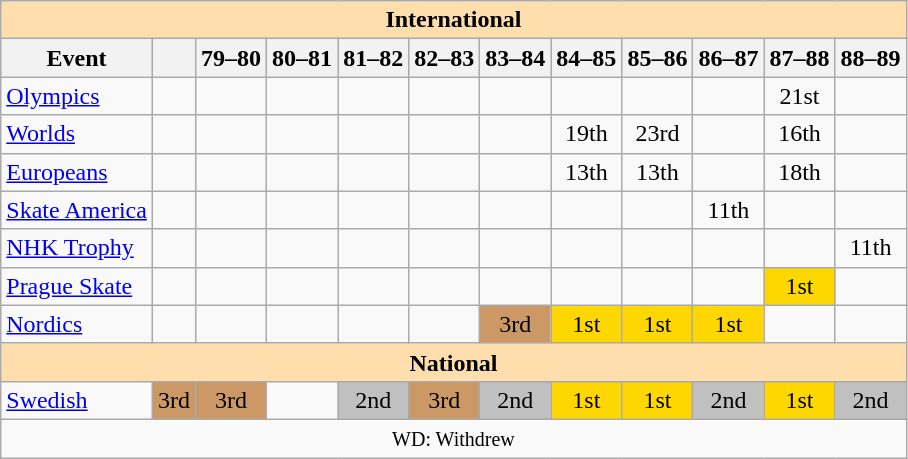<table class="wikitable" style="text-align:center">
<tr>
<th style="background-color: #ffdead; " colspan=12 align=center>International</th>
</tr>
<tr>
<th>Event</th>
<th></th>
<th>79–80</th>
<th>80–81</th>
<th>81–82</th>
<th>82–83</th>
<th>83–84</th>
<th>84–85</th>
<th>85–86</th>
<th>86–87</th>
<th>87–88</th>
<th>88–89</th>
</tr>
<tr>
<td align=left><a href='#'>Olympics</a></td>
<td></td>
<td></td>
<td></td>
<td></td>
<td></td>
<td></td>
<td></td>
<td></td>
<td></td>
<td>21st</td>
<td></td>
</tr>
<tr>
<td align=left><a href='#'>Worlds</a></td>
<td></td>
<td></td>
<td></td>
<td></td>
<td></td>
<td></td>
<td>19th</td>
<td>23rd</td>
<td></td>
<td>16th</td>
<td></td>
</tr>
<tr>
<td align=left><a href='#'>Europeans</a></td>
<td></td>
<td></td>
<td></td>
<td></td>
<td></td>
<td></td>
<td>13th</td>
<td>13th</td>
<td></td>
<td>18th</td>
<td></td>
</tr>
<tr>
<td align=left><a href='#'>Skate America</a></td>
<td></td>
<td></td>
<td></td>
<td></td>
<td></td>
<td></td>
<td></td>
<td></td>
<td>11th</td>
<td></td>
<td></td>
</tr>
<tr>
<td align=left><a href='#'>NHK Trophy</a></td>
<td></td>
<td></td>
<td></td>
<td></td>
<td></td>
<td></td>
<td></td>
<td></td>
<td></td>
<td></td>
<td>11th</td>
</tr>
<tr>
<td align=left><a href='#'>Prague Skate</a></td>
<td></td>
<td></td>
<td></td>
<td></td>
<td></td>
<td></td>
<td></td>
<td></td>
<td></td>
<td bgcolor=gold>1st</td>
<td></td>
</tr>
<tr>
<td align=left><a href='#'>Nordics</a></td>
<td></td>
<td></td>
<td></td>
<td></td>
<td></td>
<td bgcolor=cc9966>3rd</td>
<td bgcolor=gold>1st</td>
<td bgcolor=gold>1st</td>
<td bgcolor=gold>1st</td>
<td></td>
<td></td>
</tr>
<tr>
<th style="background-color: #ffdead; " colspan=12 align=center>National</th>
</tr>
<tr>
<td align=left><a href='#'>Swedish</a></td>
<td bgcolor=cc9966>3rd</td>
<td bgcolor=cc9966>3rd</td>
<td></td>
<td bgcolor=silver>2nd</td>
<td bgcolor=cc9966>3rd</td>
<td bgcolor=silver>2nd</td>
<td bgcolor=gold>1st</td>
<td bgcolor=gold>1st</td>
<td bgcolor=silver>2nd</td>
<td bgcolor=gold>1st</td>
<td bgcolor=silver>2nd</td>
</tr>
<tr>
<td colspan=12 align=center><small> WD: Withdrew </small></td>
</tr>
</table>
